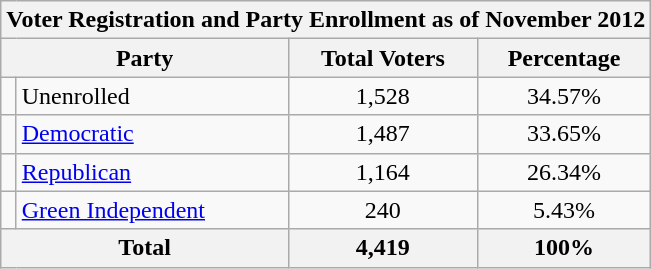<table class=wikitable>
<tr>
<th colspan = 6>Voter Registration and Party Enrollment as of November 2012</th>
</tr>
<tr>
<th colspan = 2>Party</th>
<th>Total Voters</th>
<th>Percentage</th>
</tr>
<tr>
<td></td>
<td>Unenrolled</td>
<td align = center>1,528</td>
<td align = center>34.57%</td>
</tr>
<tr>
<td></td>
<td><a href='#'>Democratic</a></td>
<td align = center>1,487</td>
<td align = center>33.65%</td>
</tr>
<tr>
<td></td>
<td><a href='#'>Republican</a></td>
<td align = center>1,164</td>
<td align = center>26.34%</td>
</tr>
<tr>
<td></td>
<td><a href='#'>Green Independent</a></td>
<td align = center>240</td>
<td align = center>5.43%</td>
</tr>
<tr>
<th colspan = 2>Total</th>
<th align = center>4,419</th>
<th align = center>100%</th>
</tr>
</table>
